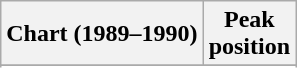<table class="wikitable">
<tr>
<th>Chart (1989–1990)</th>
<th>Peak<br>position</th>
</tr>
<tr>
</tr>
<tr>
</tr>
<tr>
</tr>
</table>
